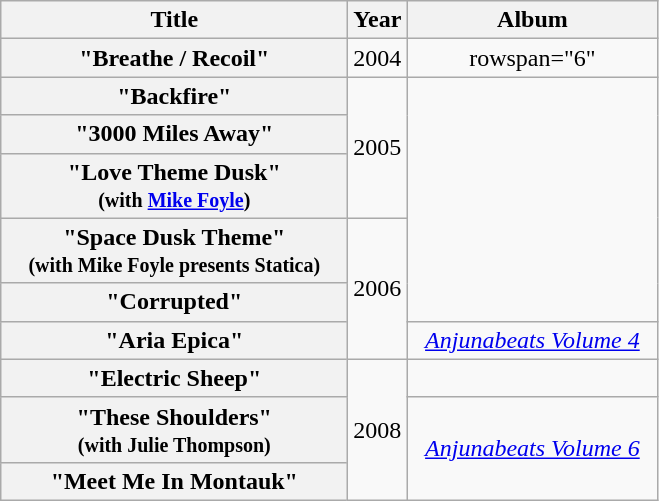<table class="wikitable plainrowheaders" style="text-align:center;">
<tr>
<th scope="col" style="width:14em;">Title</th>
<th scope="col" style="width:2em;">Year</th>
<th scope="col" style="width:10em;">Album</th>
</tr>
<tr>
<th scope="row">"Breathe / Recoil"</th>
<td>2004</td>
<td>rowspan="6" </td>
</tr>
<tr>
<th scope="row">"Backfire"</th>
<td rowspan="3">2005</td>
</tr>
<tr>
<th scope="row">"3000 Miles Away"</th>
</tr>
<tr>
<th scope="row">"Love Theme Dusk" <br><small>(with <a href='#'>Mike Foyle</a>)</small></th>
</tr>
<tr>
<th scope="row">"Space Dusk Theme" <br><small>(with Mike Foyle presents Statica)</small></th>
<td rowspan="3">2006</td>
</tr>
<tr>
<th scope="row">"Corrupted"</th>
</tr>
<tr>
<th scope="row">"Aria Epica"</th>
<td><em><a href='#'>Anjunabeats Volume 4</a></em></td>
</tr>
<tr>
<th scope="row">"Electric Sheep"</th>
<td rowspan="3">2008</td>
<td></td>
</tr>
<tr>
<th scope="row">"These Shoulders" <br><small>(with Julie Thompson)</small></th>
<td rowspan="2"><em><a href='#'>Anjunabeats Volume 6</a></em></td>
</tr>
<tr>
<th scope="row">"Meet Me In Montauk"</th>
</tr>
</table>
